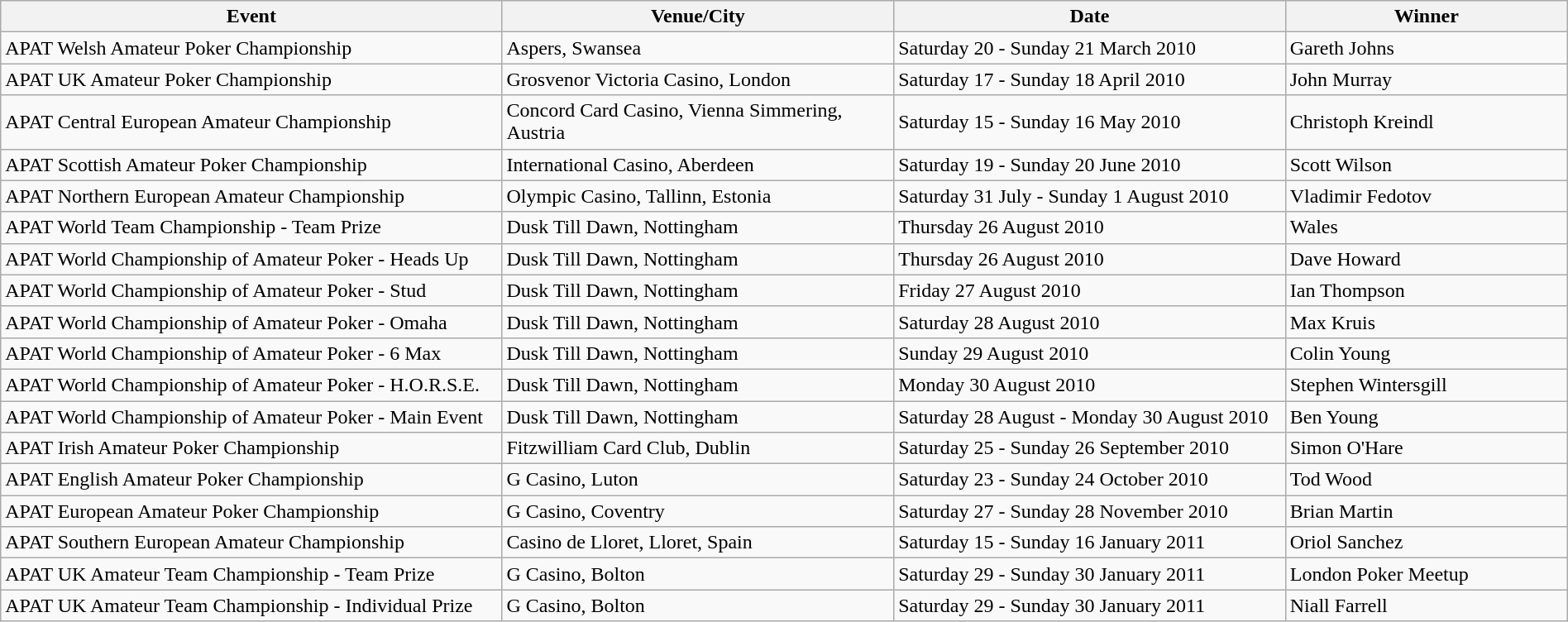<table class="wikitable collapsible" width="100%">
<tr>
<th width="32%">Event</th>
<th width="25%">Venue/City</th>
<th width="25%">Date</th>
<th width="18%">Winner</th>
</tr>
<tr>
<td>APAT Welsh Amateur Poker Championship</td>
<td> Aspers, Swansea</td>
<td>Saturday 20 - Sunday 21 March 2010</td>
<td> Gareth Johns</td>
</tr>
<tr>
<td>APAT UK Amateur Poker Championship</td>
<td> Grosvenor Victoria Casino, London</td>
<td>Saturday 17 - Sunday 18 April 2010</td>
<td> John Murray</td>
</tr>
<tr>
<td>APAT Central European Amateur Championship</td>
<td> Concord Card Casino, Vienna Simmering, Austria</td>
<td>Saturday 15 - Sunday 16 May 2010</td>
<td> Christoph Kreindl</td>
</tr>
<tr>
<td>APAT Scottish Amateur Poker Championship</td>
<td> International Casino, Aberdeen</td>
<td>Saturday 19 - Sunday 20 June 2010</td>
<td> Scott Wilson</td>
</tr>
<tr>
<td>APAT Northern European Amateur Championship</td>
<td> Olympic Casino, Tallinn, Estonia</td>
<td>Saturday 31 July - Sunday 1 August 2010</td>
<td> Vladimir Fedotov</td>
</tr>
<tr>
<td>APAT World Team Championship - Team Prize</td>
<td> Dusk Till Dawn, Nottingham</td>
<td>Thursday 26 August 2010</td>
<td> Wales</td>
</tr>
<tr>
<td>APAT World Championship of Amateur Poker - Heads Up</td>
<td> Dusk Till Dawn, Nottingham</td>
<td>Thursday 26 August 2010</td>
<td> Dave Howard</td>
</tr>
<tr>
<td>APAT World Championship of Amateur Poker - Stud</td>
<td> Dusk Till Dawn, Nottingham</td>
<td>Friday 27 August 2010</td>
<td> Ian Thompson</td>
</tr>
<tr>
<td>APAT World Championship of Amateur Poker - Omaha</td>
<td> Dusk Till Dawn, Nottingham</td>
<td>Saturday 28 August 2010</td>
<td> Max Kruis</td>
</tr>
<tr>
<td>APAT World Championship of Amateur Poker - 6 Max</td>
<td> Dusk Till Dawn, Nottingham</td>
<td>Sunday 29 August 2010</td>
<td> Colin Young</td>
</tr>
<tr>
<td>APAT World Championship of Amateur Poker - H.O.R.S.E.</td>
<td> Dusk Till Dawn, Nottingham</td>
<td>Monday 30 August 2010</td>
<td> Stephen Wintersgill</td>
</tr>
<tr>
<td>APAT World Championship of Amateur Poker - Main Event</td>
<td> Dusk Till Dawn, Nottingham</td>
<td>Saturday 28 August - Monday 30 August 2010</td>
<td> Ben Young</td>
</tr>
<tr>
<td>APAT Irish Amateur Poker Championship</td>
<td> Fitzwilliam Card Club, Dublin</td>
<td>Saturday 25 - Sunday 26 September 2010</td>
<td> Simon O'Hare</td>
</tr>
<tr>
<td>APAT English Amateur Poker Championship</td>
<td> G Casino, Luton</td>
<td>Saturday 23 - Sunday 24 October 2010</td>
<td> Tod Wood</td>
</tr>
<tr>
<td>APAT European Amateur Poker Championship</td>
<td> G Casino, Coventry</td>
<td>Saturday 27 - Sunday 28 November 2010</td>
<td> Brian Martin</td>
</tr>
<tr>
<td>APAT Southern European Amateur Championship</td>
<td> Casino de Lloret, Lloret, Spain</td>
<td>Saturday 15 - Sunday 16 January 2011</td>
<td> Oriol Sanchez</td>
</tr>
<tr>
<td>APAT UK Amateur Team Championship - Team Prize</td>
<td> G Casino, Bolton</td>
<td>Saturday 29 - Sunday 30 January 2011</td>
<td>London Poker Meetup</td>
</tr>
<tr>
<td>APAT UK Amateur Team Championship - Individual Prize</td>
<td> G Casino, Bolton</td>
<td>Saturday 29 - Sunday 30 January 2011</td>
<td> Niall Farrell</td>
</tr>
</table>
